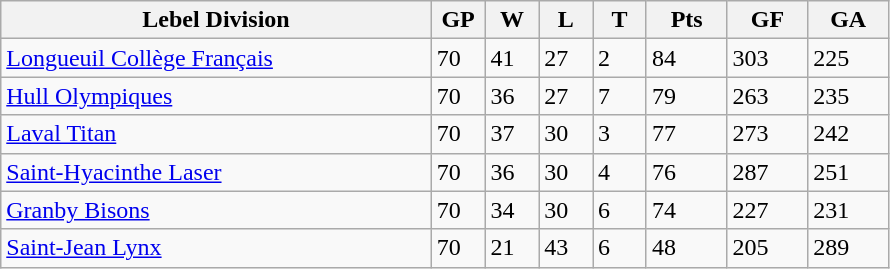<table class="wikitable">
<tr>
<th bgcolor="#DDDDFF" width="40%">Lebel Division</th>
<th bgcolor="#DDDDFF" width="5%">GP</th>
<th bgcolor="#DDDDFF" width="5%">W</th>
<th bgcolor="#DDDDFF" width="5%">L</th>
<th bgcolor="#DDDDFF" width="5%">T</th>
<th bgcolor="#DDDDFF" width="7.5%">Pts</th>
<th bgcolor="#DDDDFF" width="7.5%">GF</th>
<th bgcolor="#DDDDFF" width="7.5%">GA</th>
</tr>
<tr>
<td><a href='#'>Longueuil Collège Français</a></td>
<td>70</td>
<td>41</td>
<td>27</td>
<td>2</td>
<td>84</td>
<td>303</td>
<td>225</td>
</tr>
<tr>
<td><a href='#'>Hull Olympiques</a></td>
<td>70</td>
<td>36</td>
<td>27</td>
<td>7</td>
<td>79</td>
<td>263</td>
<td>235</td>
</tr>
<tr>
<td><a href='#'>Laval Titan</a></td>
<td>70</td>
<td>37</td>
<td>30</td>
<td>3</td>
<td>77</td>
<td>273</td>
<td>242</td>
</tr>
<tr>
<td><a href='#'>Saint-Hyacinthe Laser</a></td>
<td>70</td>
<td>36</td>
<td>30</td>
<td>4</td>
<td>76</td>
<td>287</td>
<td>251</td>
</tr>
<tr>
<td><a href='#'>Granby Bisons</a></td>
<td>70</td>
<td>34</td>
<td>30</td>
<td>6</td>
<td>74</td>
<td>227</td>
<td>231</td>
</tr>
<tr>
<td><a href='#'>Saint-Jean Lynx</a></td>
<td>70</td>
<td>21</td>
<td>43</td>
<td>6</td>
<td>48</td>
<td>205</td>
<td>289</td>
</tr>
</table>
